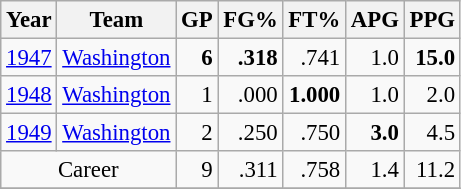<table class="wikitable sortable" style="font-size:95%; text-align:right;">
<tr>
<th>Year</th>
<th>Team</th>
<th>GP</th>
<th>FG%</th>
<th>FT%</th>
<th>APG</th>
<th>PPG</th>
</tr>
<tr>
<td style="text-align:left;"><a href='#'>1947</a></td>
<td style="text-align:left;"><a href='#'>Washington</a></td>
<td><strong>6</strong></td>
<td><strong>.318</strong></td>
<td>.741</td>
<td>1.0</td>
<td><strong>15.0</strong></td>
</tr>
<tr>
<td style="text-align:left;"><a href='#'>1948</a></td>
<td style="text-align:left;"><a href='#'>Washington</a></td>
<td>1</td>
<td>.000</td>
<td><strong>1.000</strong></td>
<td>1.0</td>
<td>2.0</td>
</tr>
<tr>
<td style="text-align:left;"><a href='#'>1949</a></td>
<td style="text-align:left;"><a href='#'>Washington</a></td>
<td>2</td>
<td>.250</td>
<td>.750</td>
<td><strong>3.0</strong></td>
<td>4.5</td>
</tr>
<tr>
<td style="text-align:center;" colspan="2">Career</td>
<td>9</td>
<td>.311</td>
<td>.758</td>
<td>1.4</td>
<td>11.2</td>
</tr>
<tr>
</tr>
</table>
